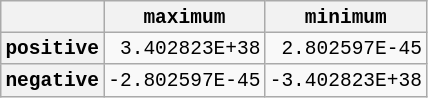<table class="wikitable" style="text-align:right;font-family:monospace;">
<tr>
<th></th>
<th>maximum</th>
<th>minimum</th>
</tr>
<tr>
<th>positive</th>
<td>3.402823E+38</td>
<td>2.802597E-45</td>
</tr>
<tr>
<th>negative</th>
<td>-2.802597E-45</td>
<td>-3.402823E+38</td>
</tr>
</table>
